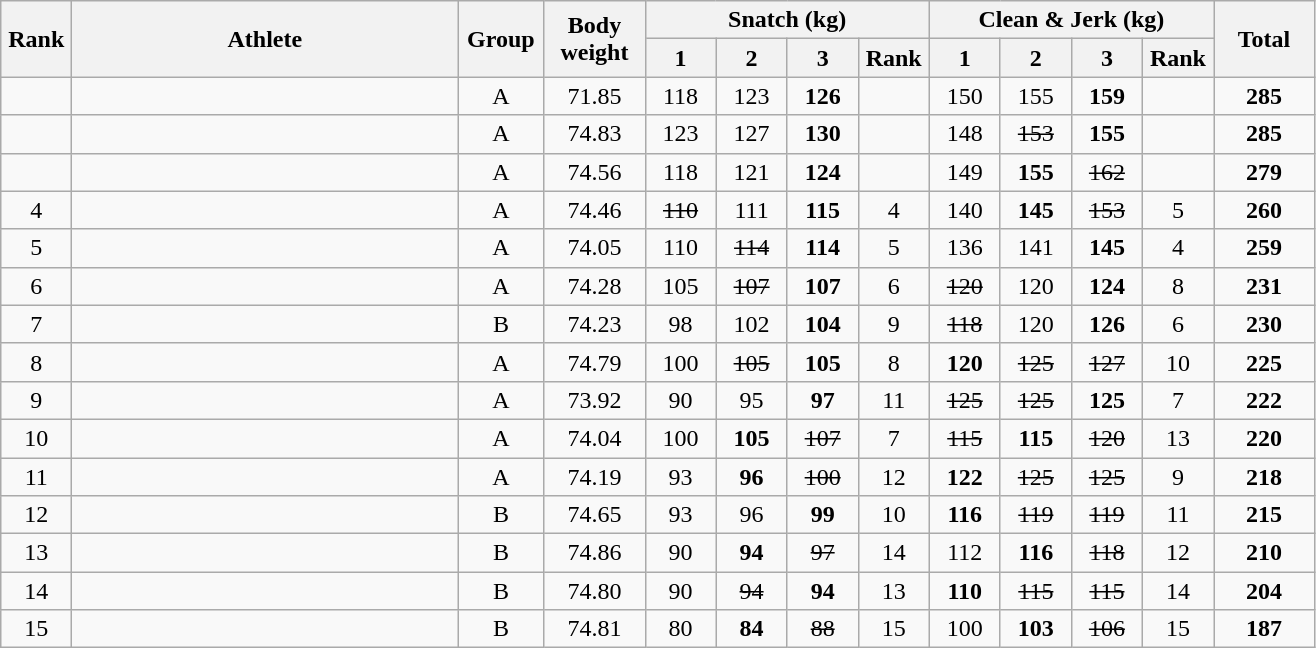<table class = "wikitable" style="text-align:center;">
<tr>
<th rowspan=2 width=40>Rank</th>
<th rowspan=2 width=250>Athlete</th>
<th rowspan=2 width=50>Group</th>
<th rowspan=2 width=60>Body weight</th>
<th colspan=4>Snatch (kg)</th>
<th colspan=4>Clean & Jerk (kg)</th>
<th rowspan=2 width=60>Total</th>
</tr>
<tr>
<th width=40>1</th>
<th width=40>2</th>
<th width=40>3</th>
<th width=40>Rank</th>
<th width=40>1</th>
<th width=40>2</th>
<th width=40>3</th>
<th width=40>Rank</th>
</tr>
<tr>
<td></td>
<td align=left></td>
<td>A</td>
<td>71.85</td>
<td>118</td>
<td>123</td>
<td><strong>126</strong></td>
<td></td>
<td>150</td>
<td>155</td>
<td><strong>159</strong></td>
<td></td>
<td><strong>285</strong></td>
</tr>
<tr>
<td></td>
<td align=left></td>
<td>A</td>
<td>74.83</td>
<td>123</td>
<td>127</td>
<td><strong>130</strong></td>
<td></td>
<td>148</td>
<td><s>153 </s></td>
<td><strong>155</strong></td>
<td></td>
<td><strong>285</strong></td>
</tr>
<tr>
<td></td>
<td align=left></td>
<td>A</td>
<td>74.56</td>
<td>118</td>
<td>121</td>
<td><strong>124</strong></td>
<td></td>
<td>149</td>
<td><strong>155</strong></td>
<td><s>162 </s></td>
<td></td>
<td><strong>279</strong></td>
</tr>
<tr>
<td>4</td>
<td align=left></td>
<td>A</td>
<td>74.46</td>
<td><s>110 </s></td>
<td>111</td>
<td><strong>115</strong></td>
<td>4</td>
<td>140</td>
<td><strong>145</strong></td>
<td><s>153 </s></td>
<td>5</td>
<td><strong>260</strong></td>
</tr>
<tr>
<td>5</td>
<td align=left></td>
<td>A</td>
<td>74.05</td>
<td>110</td>
<td><s>114 </s></td>
<td><strong>114</strong></td>
<td>5</td>
<td>136</td>
<td>141</td>
<td><strong>145</strong></td>
<td>4</td>
<td><strong>259</strong></td>
</tr>
<tr>
<td>6</td>
<td align=left></td>
<td>A</td>
<td>74.28</td>
<td>105</td>
<td><s>107 </s></td>
<td><strong>107</strong></td>
<td>6</td>
<td><s>120 </s></td>
<td>120</td>
<td><strong>124</strong></td>
<td>8</td>
<td><strong>231</strong></td>
</tr>
<tr>
<td>7</td>
<td align=left></td>
<td>B</td>
<td>74.23</td>
<td>98</td>
<td>102</td>
<td><strong>104</strong></td>
<td>9</td>
<td><s>118 </s></td>
<td>120</td>
<td><strong>126</strong></td>
<td>6</td>
<td><strong>230</strong></td>
</tr>
<tr>
<td>8</td>
<td align=left></td>
<td>A</td>
<td>74.79</td>
<td>100</td>
<td><s>105 </s></td>
<td><strong>105</strong></td>
<td>8</td>
<td><strong>120</strong></td>
<td><s>125 </s></td>
<td><s>127 </s></td>
<td>10</td>
<td><strong>225</strong></td>
</tr>
<tr>
<td>9</td>
<td align=left></td>
<td>A</td>
<td>73.92</td>
<td>90</td>
<td>95</td>
<td><strong>97</strong></td>
<td>11</td>
<td><s>125 </s></td>
<td><s>125 </s></td>
<td><strong>125</strong></td>
<td>7</td>
<td><strong>222</strong></td>
</tr>
<tr>
<td>10</td>
<td align=left></td>
<td>A</td>
<td>74.04</td>
<td>100</td>
<td><strong>105</strong></td>
<td><s>107 </s></td>
<td>7</td>
<td><s>115 </s></td>
<td><strong>115</strong></td>
<td><s>120 </s></td>
<td>13</td>
<td><strong>220</strong></td>
</tr>
<tr>
<td>11</td>
<td align=left></td>
<td>A</td>
<td>74.19</td>
<td>93</td>
<td><strong>96</strong></td>
<td><s>100 </s></td>
<td>12</td>
<td><strong>122</strong></td>
<td><s>125 </s></td>
<td><s>125 </s></td>
<td>9</td>
<td><strong>218</strong></td>
</tr>
<tr>
<td>12</td>
<td align=left></td>
<td>B</td>
<td>74.65</td>
<td>93</td>
<td>96</td>
<td><strong>99</strong></td>
<td>10</td>
<td><strong>116</strong></td>
<td><s>119 </s></td>
<td><s>119 </s></td>
<td>11</td>
<td><strong>215</strong></td>
</tr>
<tr>
<td>13</td>
<td align=left></td>
<td>B</td>
<td>74.86</td>
<td>90</td>
<td><strong>94</strong></td>
<td><s>97 </s></td>
<td>14</td>
<td>112</td>
<td><strong>116</strong></td>
<td><s>118 </s></td>
<td>12</td>
<td><strong>210</strong></td>
</tr>
<tr>
<td>14</td>
<td align=left></td>
<td>B</td>
<td>74.80</td>
<td>90</td>
<td><s>94 </s></td>
<td><strong>94</strong></td>
<td>13</td>
<td><strong>110</strong></td>
<td><s>115 </s></td>
<td><s>115 </s></td>
<td>14</td>
<td><strong>204</strong></td>
</tr>
<tr>
<td>15</td>
<td align=left></td>
<td>B</td>
<td>74.81</td>
<td>80</td>
<td><strong>84</strong></td>
<td><s>88 </s></td>
<td>15</td>
<td>100</td>
<td><strong>103</strong></td>
<td><s>106 </s></td>
<td>15</td>
<td><strong>187</strong></td>
</tr>
</table>
